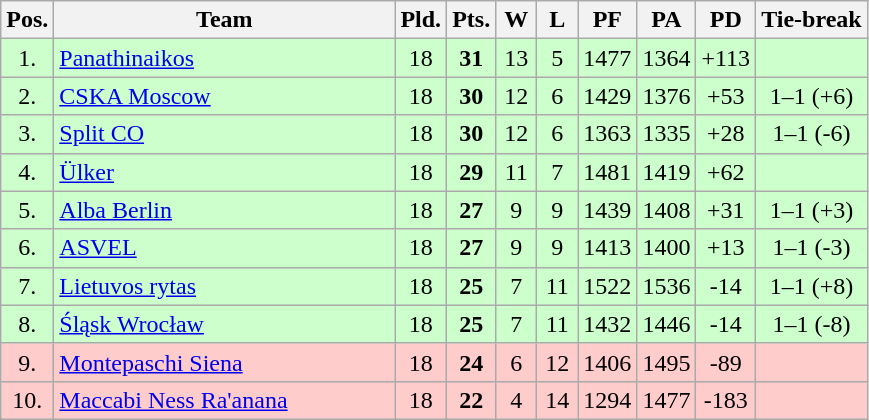<table class="wikitable" style="text-align:center">
<tr>
<th width=15>Pos.</th>
<th width=220>Team</th>
<th width=20>Pld.</th>
<th width=20>Pts.</th>
<th width=20>W</th>
<th width=20>L</th>
<th width=20>PF</th>
<th width=20>PA</th>
<th width=20>PD</th>
<th>Tie-break</th>
</tr>
<tr bgcolor=#ccffcc>
<td>1.</td>
<td style="text-align:left;"> <a href='#'>Panathinaikos</a></td>
<td>18</td>
<td><strong>31</strong></td>
<td>13</td>
<td>5</td>
<td>1477</td>
<td>1364</td>
<td>+113</td>
<td></td>
</tr>
<tr bgcolor=#ccffcc>
<td>2.</td>
<td style="text-align:left;"> <a href='#'>CSKA Moscow</a></td>
<td>18</td>
<td><strong>30</strong></td>
<td>12</td>
<td>6</td>
<td>1429</td>
<td>1376</td>
<td>+53</td>
<td>1–1 (+6)</td>
</tr>
<tr bgcolor=#ccffcc>
<td>3.</td>
<td style="text-align:left;"> <a href='#'>Split CO</a></td>
<td>18</td>
<td><strong>30</strong></td>
<td>12</td>
<td>6</td>
<td>1363</td>
<td>1335</td>
<td>+28</td>
<td>1–1 (-6)</td>
</tr>
<tr bgcolor=#ccffcc>
<td>4.</td>
<td style="text-align:left;"> <a href='#'>Ülker</a></td>
<td>18</td>
<td><strong>29</strong></td>
<td>11</td>
<td>7</td>
<td>1481</td>
<td>1419</td>
<td>+62</td>
<td></td>
</tr>
<tr bgcolor=#ccffcc>
<td>5.</td>
<td style="text-align:left;"> <a href='#'>Alba Berlin</a></td>
<td>18</td>
<td><strong>27</strong></td>
<td>9</td>
<td>9</td>
<td>1439</td>
<td>1408</td>
<td>+31</td>
<td>1–1 (+3)</td>
</tr>
<tr bgcolor=#ccffcc>
<td>6.</td>
<td style="text-align:left;"> <a href='#'>ASVEL</a></td>
<td>18</td>
<td><strong>27</strong></td>
<td>9</td>
<td>9</td>
<td>1413</td>
<td>1400</td>
<td>+13</td>
<td>1–1 (-3)</td>
</tr>
<tr bgcolor=#ccffcc>
<td>7.</td>
<td style="text-align:left;"> <a href='#'>Lietuvos rytas</a></td>
<td>18</td>
<td><strong>25</strong></td>
<td>7</td>
<td>11</td>
<td>1522</td>
<td>1536</td>
<td>-14</td>
<td>1–1 (+8)</td>
</tr>
<tr bgcolor=#ccffcc>
<td>8.</td>
<td style="text-align:left;"> <a href='#'>Śląsk Wrocław</a></td>
<td>18</td>
<td><strong>25</strong></td>
<td>7</td>
<td>11</td>
<td>1432</td>
<td>1446</td>
<td>-14</td>
<td>1–1 (-8)</td>
</tr>
<tr bgcolor=#ffcccc>
<td>9.</td>
<td style="text-align:left;"> <a href='#'>Montepaschi Siena</a></td>
<td>18</td>
<td><strong>24</strong></td>
<td>6</td>
<td>12</td>
<td>1406</td>
<td>1495</td>
<td>-89</td>
<td></td>
</tr>
<tr bgcolor=#ffcccc>
<td>10.</td>
<td style="text-align:left;"> <a href='#'>Maccabi Ness Ra'anana</a></td>
<td>18</td>
<td><strong>22</strong></td>
<td>4</td>
<td>14</td>
<td>1294</td>
<td>1477</td>
<td>-183</td>
<td></td>
</tr>
</table>
